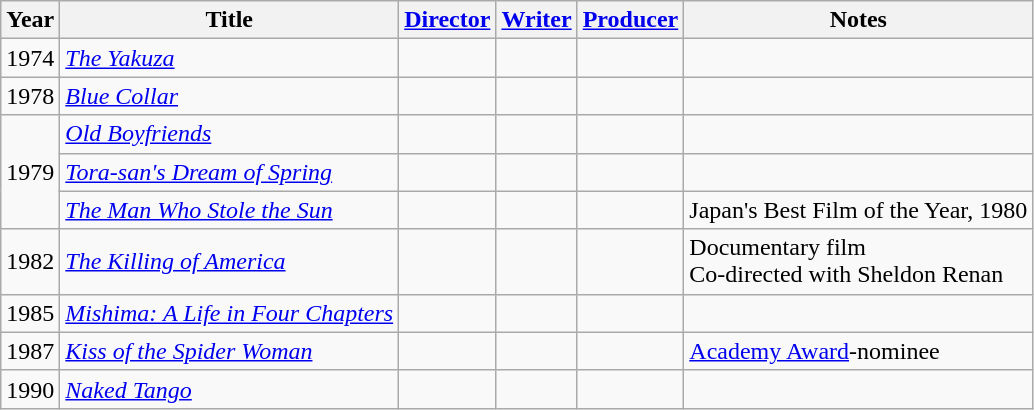<table class="wikitable sortable">
<tr>
<th>Year</th>
<th>Title</th>
<th><a href='#'>Director</a></th>
<th><a href='#'>Writer</a></th>
<th><a href='#'>Producer</a></th>
<th class="unsortable">Notes</th>
</tr>
<tr>
<td>1974</td>
<td><em><a href='#'>The Yakuza</a></em></td>
<td></td>
<td></td>
<td></td>
<td></td>
</tr>
<tr>
<td>1978</td>
<td><em><a href='#'>Blue Collar</a></em></td>
<td></td>
<td></td>
<td></td>
<td></td>
</tr>
<tr>
<td rowspan="3">1979</td>
<td><em><a href='#'>Old Boyfriends</a></em></td>
<td></td>
<td></td>
<td></td>
<td></td>
</tr>
<tr>
<td><em><a href='#'>Tora-san's Dream of Spring</a></em></td>
<td></td>
<td></td>
<td></td>
<td></td>
</tr>
<tr>
<td><em><a href='#'>The Man Who Stole the Sun</a></em></td>
<td></td>
<td></td>
<td></td>
<td>Japan's Best Film of the Year, 1980</td>
</tr>
<tr>
<td>1982</td>
<td><em><a href='#'>The Killing of America</a></em></td>
<td></td>
<td></td>
<td></td>
<td>Documentary film<br>Co-directed with Sheldon Renan</td>
</tr>
<tr>
<td>1985</td>
<td><em><a href='#'>Mishima: A Life in Four Chapters</a></em></td>
<td></td>
<td></td>
<td></td>
<td></td>
</tr>
<tr>
<td>1987</td>
<td><em><a href='#'>Kiss of the Spider Woman</a></em></td>
<td></td>
<td></td>
<td></td>
<td><a href='#'>Academy Award</a>-nominee</td>
</tr>
<tr>
<td>1990</td>
<td><em><a href='#'>Naked Tango</a></em></td>
<td></td>
<td></td>
<td></td>
<td></td>
</tr>
</table>
